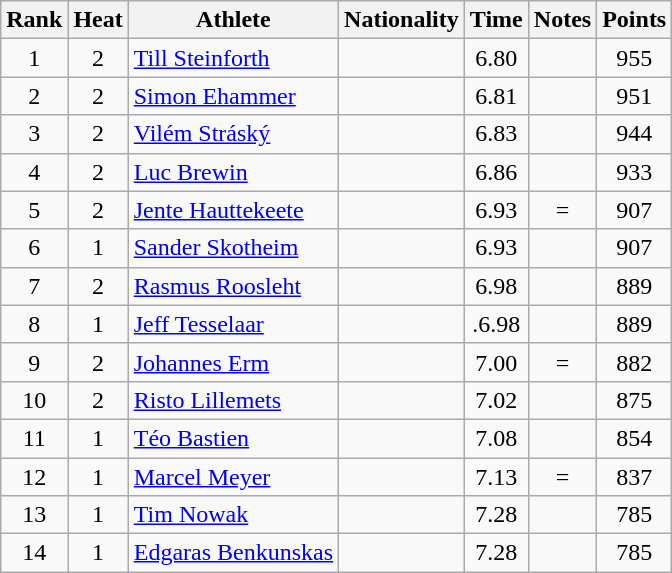<table class="wikitable sortable" style="text-align:center">
<tr>
<th>Rank</th>
<th>Heat</th>
<th>Athlete</th>
<th>Nationality</th>
<th>Time</th>
<th>Notes</th>
<th>Points</th>
</tr>
<tr>
<td>1</td>
<td>2</td>
<td align="left"><a href='#'>Till Steinforth</a></td>
<td align="left"></td>
<td>6.80</td>
<td></td>
<td>955</td>
</tr>
<tr>
<td>2</td>
<td>2</td>
<td align="left"><a href='#'>Simon Ehammer</a></td>
<td align="left"></td>
<td>6.81</td>
<td></td>
<td>951</td>
</tr>
<tr>
<td>3</td>
<td>2</td>
<td align="left"><a href='#'>Vilém Stráský</a></td>
<td align="left"></td>
<td>6.83</td>
<td></td>
<td>944</td>
</tr>
<tr>
<td>4</td>
<td>2</td>
<td align="left"><a href='#'>Luc Brewin</a></td>
<td align="left"></td>
<td>6.86</td>
<td></td>
<td>933</td>
</tr>
<tr>
<td>5</td>
<td>2</td>
<td align="left"><a href='#'>Jente Hauttekeete</a></td>
<td align="left"></td>
<td>6.93</td>
<td>=</td>
<td>907</td>
</tr>
<tr>
<td>6</td>
<td>1</td>
<td align="left"><a href='#'>Sander Skotheim</a></td>
<td align="left"></td>
<td>6.93</td>
<td></td>
<td>907</td>
</tr>
<tr>
<td>7</td>
<td>2</td>
<td align="left"><a href='#'>Rasmus Roosleht</a></td>
<td align="left"></td>
<td>6.98</td>
<td></td>
<td>889</td>
</tr>
<tr>
<td>8</td>
<td>1</td>
<td align="left"><a href='#'>Jeff Tesselaar</a></td>
<td align="left"></td>
<td>.6.98</td>
<td></td>
<td>889</td>
</tr>
<tr>
<td>9</td>
<td>2</td>
<td align="left"><a href='#'>Johannes Erm</a></td>
<td align="left"></td>
<td>7.00</td>
<td>=</td>
<td>882</td>
</tr>
<tr>
<td>10</td>
<td>2</td>
<td align="left"><a href='#'>Risto Lillemets</a></td>
<td align="left"></td>
<td>7.02</td>
<td></td>
<td>875</td>
</tr>
<tr>
<td>11</td>
<td>1</td>
<td align="left"><a href='#'>Téo Bastien</a></td>
<td align="left"></td>
<td>7.08</td>
<td></td>
<td>854</td>
</tr>
<tr>
<td>12</td>
<td>1</td>
<td align="left"><a href='#'>Marcel Meyer</a></td>
<td align="left"></td>
<td>7.13</td>
<td>=</td>
<td>837</td>
</tr>
<tr>
<td>13</td>
<td>1</td>
<td align="left"><a href='#'>Tim Nowak</a></td>
<td align="left"></td>
<td>7.28</td>
<td></td>
<td>785</td>
</tr>
<tr>
<td>14</td>
<td>1</td>
<td align="left"><a href='#'>Edgaras Benkunskas</a></td>
<td align="left"></td>
<td>7.28</td>
<td></td>
<td>785</td>
</tr>
</table>
